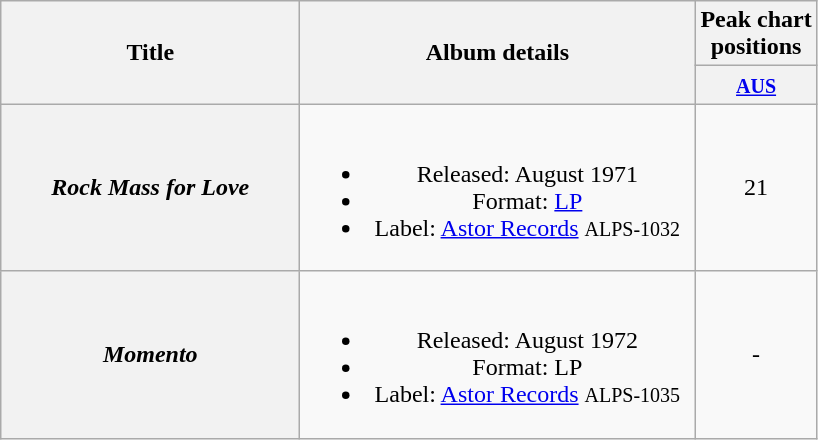<table class="wikitable plainrowheaders" style="text-align:center;" border="1">
<tr>
<th scope="col" rowspan="2" style="width:12em;">Title</th>
<th scope="col" rowspan="2" style="width:16em;">Album details</th>
<th scope="col" colspan="1">Peak chart<br>positions</th>
</tr>
<tr>
<th scope="col" style="text-align:center;"><small><a href='#'>AUS</a></small><br></th>
</tr>
<tr>
<th scope="row"><em>Rock Mass for Love</em></th>
<td><br><ul><li>Released: August 1971</li><li>Format: <a href='#'>LP</a></li><li>Label: <a href='#'>Astor Records</a> <small>ALPS-1032</small></li></ul></td>
<td align="center">21</td>
</tr>
<tr>
<th scope="row"><em>Momento</em></th>
<td><br><ul><li>Released: August 1972</li><li>Format: LP</li><li>Label: <a href='#'>Astor Records</a> <small>ALPS-1035</small></li></ul></td>
<td align="center">-</td>
</tr>
</table>
